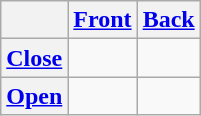<table class="wikitable" style="text-align:center">
<tr>
<th></th>
<th><a href='#'>Front</a></th>
<th><a href='#'>Back</a></th>
</tr>
<tr align="center">
<th><a href='#'>Close</a></th>
<td></td>
<td></td>
</tr>
<tr align="center">
<th><a href='#'>Open</a></th>
<td></td>
<td></td>
</tr>
</table>
